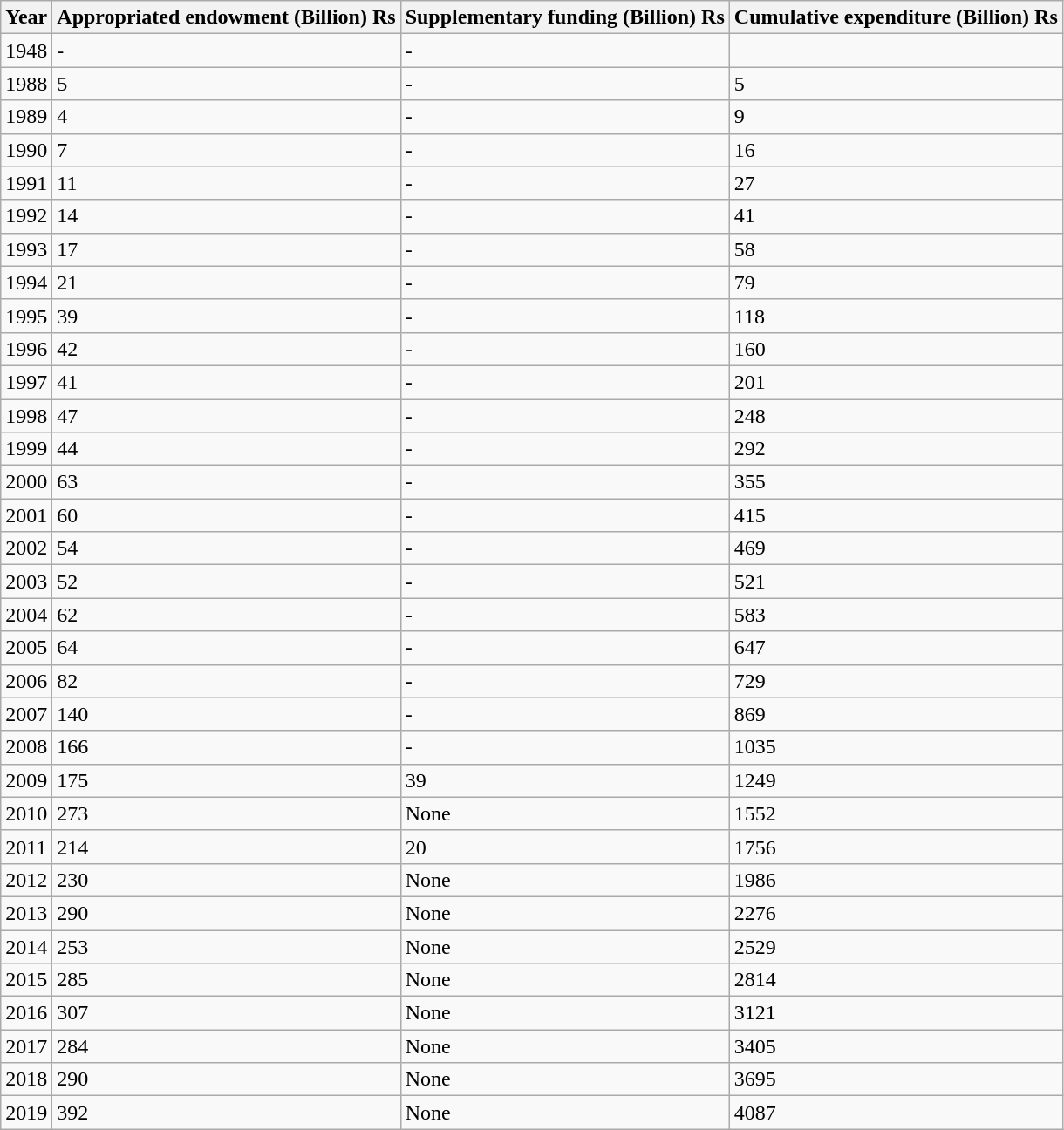<table class="wikitable sortable static-row-numbers static-row-header-text">
<tr>
<th>Year</th>
<th>Appropriated endowment (Billion) Rs</th>
<th>Supplementary funding (Billion) Rs</th>
<th>Cumulative expenditure (Billion) Rs</th>
</tr>
<tr>
<td>1948</td>
<td>-</td>
<td>-</td>
<td></td>
</tr>
<tr>
<td>1988</td>
<td>5</td>
<td>-</td>
<td>5</td>
</tr>
<tr>
<td>1989</td>
<td>4</td>
<td>-</td>
<td>9</td>
</tr>
<tr>
<td>1990</td>
<td>7</td>
<td>-</td>
<td>16</td>
</tr>
<tr>
<td>1991</td>
<td>11</td>
<td>-</td>
<td>27</td>
</tr>
<tr>
<td>1992</td>
<td>14</td>
<td>-</td>
<td>41</td>
</tr>
<tr>
<td>1993</td>
<td>17</td>
<td>-</td>
<td>58</td>
</tr>
<tr>
<td>1994</td>
<td>21</td>
<td>-</td>
<td>79</td>
</tr>
<tr>
<td>1995</td>
<td>39</td>
<td>-</td>
<td>118</td>
</tr>
<tr>
<td>1996</td>
<td>42</td>
<td>-</td>
<td>160</td>
</tr>
<tr>
<td>1997</td>
<td>41</td>
<td>-</td>
<td>201</td>
</tr>
<tr>
<td>1998</td>
<td>47</td>
<td>-</td>
<td>248</td>
</tr>
<tr>
<td>1999</td>
<td>44</td>
<td>-</td>
<td>292</td>
</tr>
<tr>
<td>2000</td>
<td>63</td>
<td>-</td>
<td>355</td>
</tr>
<tr>
<td>2001</td>
<td>60</td>
<td>-</td>
<td>415</td>
</tr>
<tr>
<td>2002</td>
<td>54</td>
<td>-</td>
<td>469</td>
</tr>
<tr>
<td>2003</td>
<td>52</td>
<td>-</td>
<td>521</td>
</tr>
<tr>
<td>2004</td>
<td>62</td>
<td>-</td>
<td>583</td>
</tr>
<tr>
<td>2005</td>
<td>64</td>
<td>-</td>
<td>647</td>
</tr>
<tr>
<td>2006</td>
<td>82</td>
<td>-</td>
<td>729</td>
</tr>
<tr>
<td>2007</td>
<td>140</td>
<td>-</td>
<td>869</td>
</tr>
<tr>
<td>2008</td>
<td>166</td>
<td>-</td>
<td>1035</td>
</tr>
<tr>
<td>2009</td>
<td>175</td>
<td>39</td>
<td>1249</td>
</tr>
<tr>
<td>2010</td>
<td>273</td>
<td>None</td>
<td>1552</td>
</tr>
<tr>
<td>2011</td>
<td>214</td>
<td>20</td>
<td>1756</td>
</tr>
<tr>
<td>2012</td>
<td>230</td>
<td>None</td>
<td>1986</td>
</tr>
<tr>
<td>2013</td>
<td>290</td>
<td>None</td>
<td>2276</td>
</tr>
<tr>
<td>2014</td>
<td>253</td>
<td>None</td>
<td>2529</td>
</tr>
<tr>
<td>2015</td>
<td>285</td>
<td>None</td>
<td>2814</td>
</tr>
<tr>
<td>2016</td>
<td>307</td>
<td>None</td>
<td>3121</td>
</tr>
<tr>
<td>2017</td>
<td>284</td>
<td>None</td>
<td>3405</td>
</tr>
<tr>
<td>2018</td>
<td>290</td>
<td>None</td>
<td>3695</td>
</tr>
<tr>
<td>2019</td>
<td>392</td>
<td>None</td>
<td>4087</td>
</tr>
</table>
